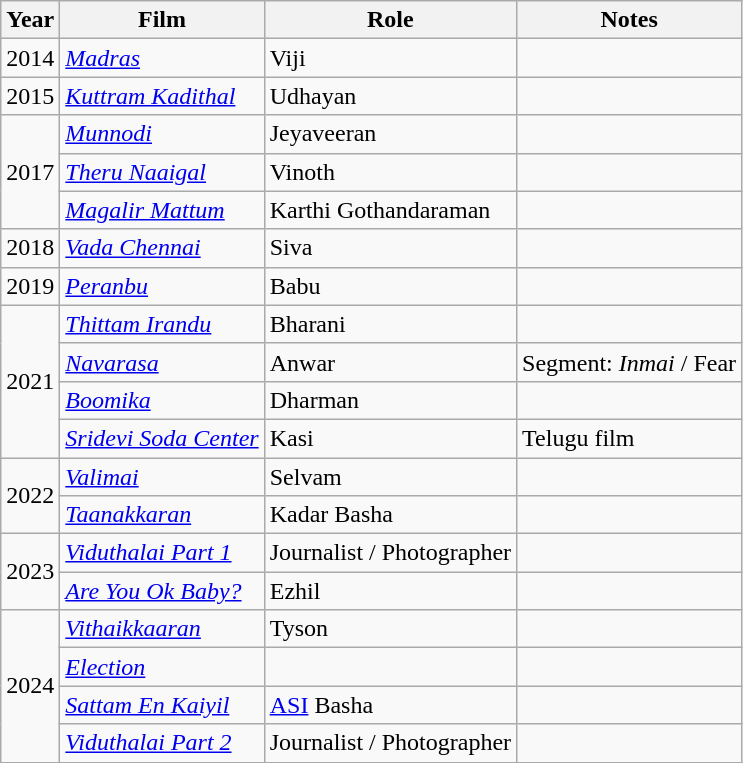<table class="wikitable sortable">
<tr>
<th>Year</th>
<th>Film</th>
<th>Role</th>
<th>Notes</th>
</tr>
<tr>
<td>2014</td>
<td><em><a href='#'>Madras</a></em></td>
<td>Viji</td>
<td></td>
</tr>
<tr>
<td>2015</td>
<td><em><a href='#'>Kuttram Kadithal</a></em></td>
<td>Udhayan</td>
<td></td>
</tr>
<tr>
<td rowspan="3">2017</td>
<td><em><a href='#'>Munnodi</a></em></td>
<td>Jeyaveeran</td>
<td></td>
</tr>
<tr>
<td><em> <a href='#'>Theru Naaigal</a> </em></td>
<td>Vinoth</td>
<td></td>
</tr>
<tr>
<td><em><a href='#'>Magalir Mattum</a></em></td>
<td>Karthi Gothandaraman</td>
<td></td>
</tr>
<tr>
<td>2018</td>
<td><em><a href='#'>Vada Chennai</a></em></td>
<td>Siva</td>
<td></td>
</tr>
<tr>
<td>2019</td>
<td><em><a href='#'>Peranbu</a></em></td>
<td>Babu</td>
<td></td>
</tr>
<tr>
<td rowspan="4">2021</td>
<td><em><a href='#'>Thittam Irandu</a></em></td>
<td>Bharani</td>
<td></td>
</tr>
<tr>
<td><em><a href='#'>Navarasa</a></em></td>
<td>Anwar</td>
<td>Segment: <em>Inmai</em> / Fear</td>
</tr>
<tr>
<td><em><a href='#'>Boomika</a></em></td>
<td>Dharman</td>
<td></td>
</tr>
<tr>
<td><em><a href='#'>Sridevi Soda Center</a></em></td>
<td>Kasi</td>
<td>Telugu film</td>
</tr>
<tr>
<td rowspan="2">2022</td>
<td><em><a href='#'>Valimai</a></em></td>
<td>Selvam</td>
<td></td>
</tr>
<tr>
<td><em><a href='#'>Taanakkaran</a></em></td>
<td>Kadar Basha</td>
<td></td>
</tr>
<tr>
<td rowspan="2">2023</td>
<td><em><a href='#'>Viduthalai Part 1</a></em></td>
<td>Journalist / Photographer</td>
<td></td>
</tr>
<tr>
<td><em><a href='#'>Are You Ok Baby?</a></em></td>
<td>Ezhil</td>
<td></td>
</tr>
<tr>
<td rowspan="4">2024</td>
<td><em><a href='#'>Vithaikkaaran</a></em></td>
<td>Tyson</td>
<td></td>
</tr>
<tr>
<td><em><a href='#'>Election</a></em></td>
<td></td>
<td></td>
</tr>
<tr>
<td><em><a href='#'>Sattam En Kaiyil</a></em></td>
<td><a href='#'>ASI</a> Basha</td>
<td></td>
</tr>
<tr>
<td><em><a href='#'>Viduthalai Part 2</a></em></td>
<td>Journalist / Photographer</td>
<td></td>
</tr>
<tr>
</tr>
</table>
